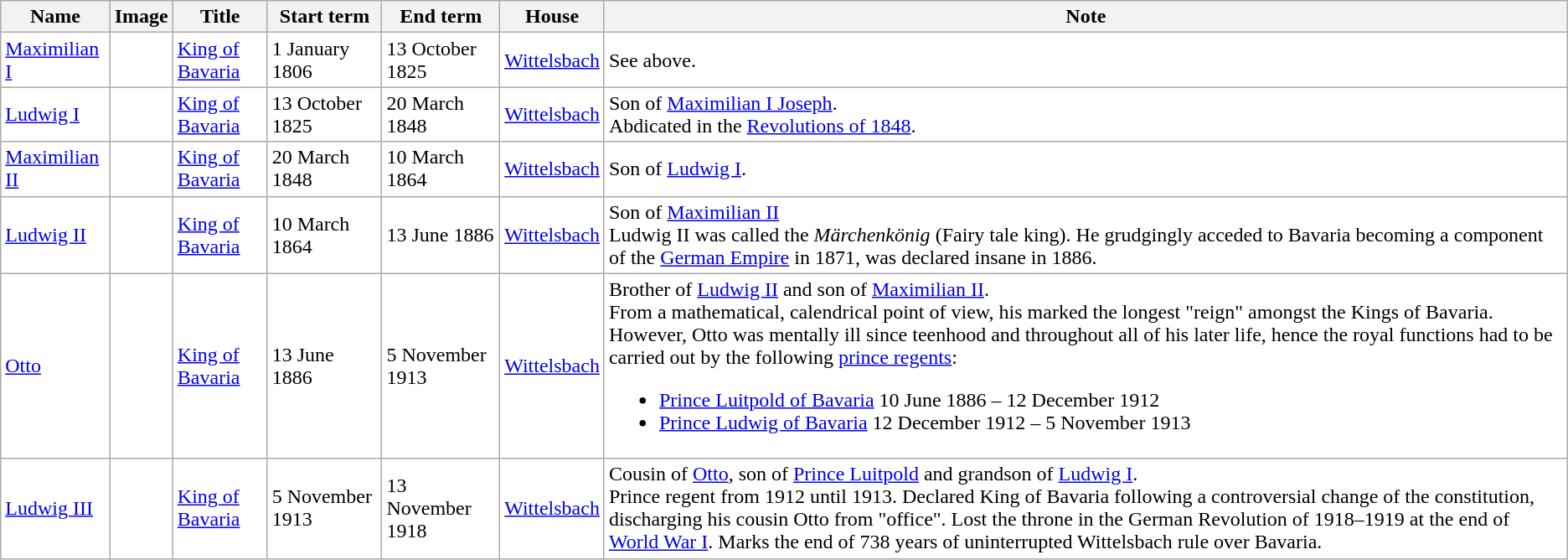<table class="wikitable">
<tr>
<th>Name</th>
<th class="unsortable">Image</th>
<th>Title</th>
<th>Start term</th>
<th class="unsortable">End term</th>
<th>House</th>
<th class="unsortable">Note</th>
</tr>
<tr style="background:#fff">
<td><a href='#'>Maximilian I</a></td>
<td></td>
<td><a href='#'>King of Bavaria</a></td>
<td>1 January 1806</td>
<td>13 October 1825</td>
<td><a href='#'>Wittelsbach</a></td>
<td>See above.</td>
</tr>
<tr style="background:#fff">
<td><a href='#'>Ludwig I</a></td>
<td></td>
<td><a href='#'>King of Bavaria</a></td>
<td>13 October 1825</td>
<td>20 March 1848</td>
<td><a href='#'>Wittelsbach</a></td>
<td>Son of <a href='#'>Maximilian I Joseph</a>.<br>Abdicated in the <a href='#'>Revolutions of 1848</a>.</td>
</tr>
<tr style="background:#fff">
<td><a href='#'>Maximilian II</a></td>
<td></td>
<td><a href='#'>King of Bavaria</a></td>
<td>20 March 1848</td>
<td>10 March 1864</td>
<td><a href='#'>Wittelsbach</a></td>
<td>Son of <a href='#'>Ludwig I</a>.</td>
</tr>
<tr style="background:#fff">
<td><a href='#'>Ludwig II</a></td>
<td></td>
<td><a href='#'>King of Bavaria</a></td>
<td>10 March 1864</td>
<td>13 June 1886</td>
<td><a href='#'>Wittelsbach</a></td>
<td>Son of <a href='#'>Maximilian II</a><br>Ludwig II was called the <em>Märchenkönig</em> (Fairy tale king). He grudgingly acceded to Bavaria becoming a component of the <a href='#'>German Empire</a> in 1871, was declared insane in 1886.</td>
</tr>
<tr style="background:#fff">
<td><a href='#'>Otto</a></td>
<td></td>
<td><a href='#'>King of Bavaria</a></td>
<td>13 June 1886</td>
<td>5 November 1913</td>
<td><a href='#'>Wittelsbach</a></td>
<td>Brother of <a href='#'>Ludwig II</a> and son of <a href='#'>Maximilian II</a>.<br>From a mathematical, calendrical point of view, his marked the longest "reign" amongst the Kings of Bavaria. However, Otto was mentally ill since teenhood and throughout all of his later life, hence the royal functions had to be carried out by the following <a href='#'>prince regents</a>:<ul><li><a href='#'>Prince Luitpold of Bavaria</a> 10 June 1886 – 12 December 1912</li><li><a href='#'>Prince Ludwig of Bavaria</a> 12 December 1912 – 5 November 1913</li></ul></td>
</tr>
<tr style="background:#fff">
<td><a href='#'>Ludwig III</a></td>
<td></td>
<td><a href='#'>King of Bavaria</a></td>
<td>5 November 1913</td>
<td>13 November 1918</td>
<td><a href='#'>Wittelsbach</a></td>
<td>Cousin of <a href='#'>Otto</a>, son of <a href='#'>Prince Luitpold</a> and grandson of <a href='#'>Ludwig I</a>.<br>Prince regent from 1912 until 1913. Declared King of Bavaria following a controversial change of the constitution, discharging his cousin Otto from "office". Lost the throne in the German Revolution of 1918–1919 at the end of <a href='#'>World War I</a>. Marks the end of 738 years of uninterrupted Wittelsbach rule over Bavaria.</td>
</tr>
</table>
